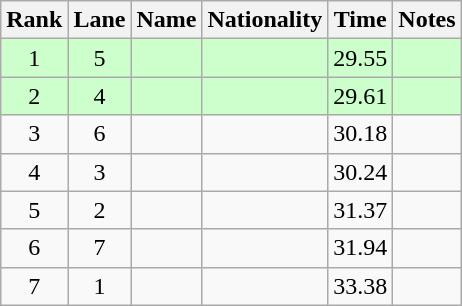<table class="wikitable sortable" style="text-align:center">
<tr>
<th>Rank</th>
<th>Lane</th>
<th>Name</th>
<th>Nationality</th>
<th>Time</th>
<th>Notes</th>
</tr>
<tr bgcolor=ccffcc>
<td>1</td>
<td>5</td>
<td align=left></td>
<td align=left></td>
<td>29.55</td>
<td><strong></strong></td>
</tr>
<tr bgcolor=ccffcc>
<td>2</td>
<td>4</td>
<td align=left></td>
<td align=left></td>
<td>29.61</td>
<td><strong></strong></td>
</tr>
<tr>
<td>3</td>
<td>6</td>
<td align=left></td>
<td align=left></td>
<td>30.18</td>
<td></td>
</tr>
<tr>
<td>4</td>
<td>3</td>
<td align=left></td>
<td align=left></td>
<td>30.24</td>
<td></td>
</tr>
<tr>
<td>5</td>
<td>2</td>
<td align=left></td>
<td align=left></td>
<td>31.37</td>
<td></td>
</tr>
<tr>
<td>6</td>
<td>7</td>
<td align=left></td>
<td align=left></td>
<td>31.94</td>
<td></td>
</tr>
<tr>
<td>7</td>
<td>1</td>
<td align=left></td>
<td align=left></td>
<td>33.38</td>
<td></td>
</tr>
</table>
